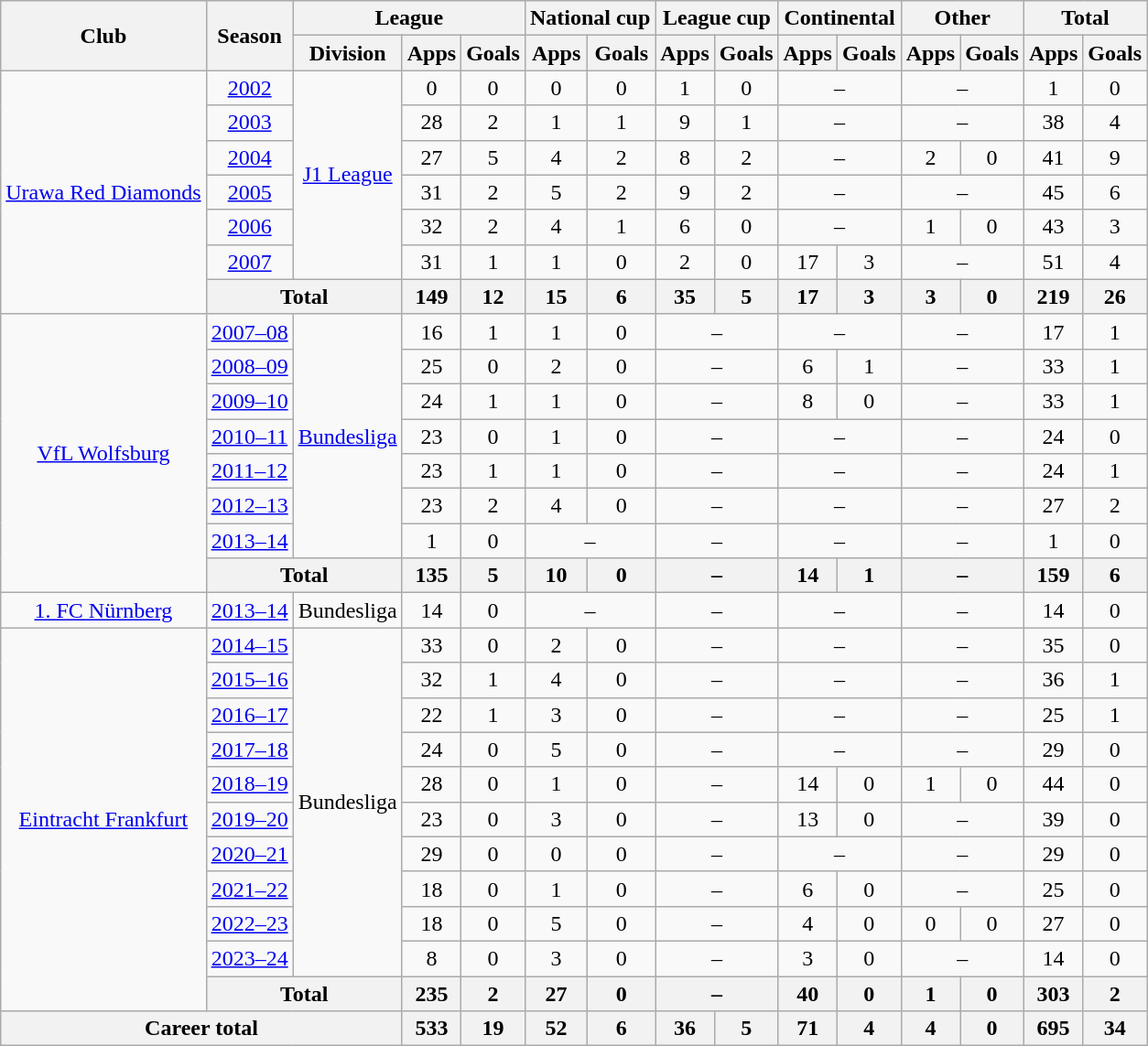<table class="wikitable" style="text-align:center">
<tr>
<th rowspan="2">Club</th>
<th rowspan="2">Season</th>
<th colspan="3">League</th>
<th colspan="2">National cup</th>
<th colspan="2">League cup</th>
<th colspan="2">Continental</th>
<th colspan="2">Other</th>
<th colspan="2">Total</th>
</tr>
<tr>
<th>Division</th>
<th>Apps</th>
<th>Goals</th>
<th>Apps</th>
<th>Goals</th>
<th>Apps</th>
<th>Goals</th>
<th>Apps</th>
<th>Goals</th>
<th>Apps</th>
<th>Goals</th>
<th>Apps</th>
<th>Goals</th>
</tr>
<tr>
<td rowspan="7"><a href='#'>Urawa Red Diamonds</a></td>
<td><a href='#'>2002</a></td>
<td rowspan="6"><a href='#'>J1 League</a></td>
<td>0</td>
<td>0</td>
<td>0</td>
<td>0</td>
<td>1</td>
<td>0</td>
<td colspan="2">–</td>
<td colspan="2">–</td>
<td>1</td>
<td>0</td>
</tr>
<tr>
<td><a href='#'>2003</a></td>
<td>28</td>
<td>2</td>
<td>1</td>
<td>1</td>
<td>9</td>
<td>1</td>
<td colspan="2">–</td>
<td colspan="2">–</td>
<td>38</td>
<td>4</td>
</tr>
<tr>
<td><a href='#'>2004</a></td>
<td>27</td>
<td>5</td>
<td>4</td>
<td>2</td>
<td>8</td>
<td>2</td>
<td colspan="2">–</td>
<td>2</td>
<td>0</td>
<td>41</td>
<td>9</td>
</tr>
<tr>
<td><a href='#'>2005</a></td>
<td>31</td>
<td>2</td>
<td>5</td>
<td>2</td>
<td>9</td>
<td>2</td>
<td colspan="2">–</td>
<td colspan="2">–</td>
<td>45</td>
<td>6</td>
</tr>
<tr>
<td><a href='#'>2006</a></td>
<td>32</td>
<td>2</td>
<td>4</td>
<td>1</td>
<td>6</td>
<td>0</td>
<td colspan="2">–</td>
<td>1</td>
<td>0</td>
<td>43</td>
<td>3</td>
</tr>
<tr>
<td><a href='#'>2007</a></td>
<td>31</td>
<td>1</td>
<td>1</td>
<td>0</td>
<td>2</td>
<td>0</td>
<td>17</td>
<td>3</td>
<td colspan="2">–</td>
<td>51</td>
<td>4</td>
</tr>
<tr>
<th colspan="2">Total</th>
<th>149</th>
<th>12</th>
<th>15</th>
<th>6</th>
<th>35</th>
<th>5</th>
<th>17</th>
<th>3</th>
<th>3</th>
<th>0</th>
<th>219</th>
<th>26</th>
</tr>
<tr>
<td rowspan="8"><a href='#'>VfL Wolfsburg</a></td>
<td><a href='#'>2007–08</a></td>
<td rowspan="7"><a href='#'>Bundesliga</a></td>
<td>16</td>
<td>1</td>
<td>1</td>
<td>0</td>
<td colspan="2">–</td>
<td colspan="2">–</td>
<td colspan="2">–</td>
<td>17</td>
<td>1</td>
</tr>
<tr>
<td><a href='#'>2008–09</a></td>
<td>25</td>
<td>0</td>
<td>2</td>
<td>0</td>
<td colspan="2">–</td>
<td>6</td>
<td>1</td>
<td colspan="2">–</td>
<td>33</td>
<td>1</td>
</tr>
<tr>
<td><a href='#'>2009–10</a></td>
<td>24</td>
<td>1</td>
<td>1</td>
<td>0</td>
<td colspan="2">–</td>
<td>8</td>
<td>0</td>
<td colspan="2">–</td>
<td>33</td>
<td>1</td>
</tr>
<tr>
<td><a href='#'>2010–11</a></td>
<td>23</td>
<td>0</td>
<td>1</td>
<td>0</td>
<td colspan="2">–</td>
<td colspan="2">–</td>
<td colspan="2">–</td>
<td>24</td>
<td>0</td>
</tr>
<tr>
<td><a href='#'>2011–12</a></td>
<td>23</td>
<td>1</td>
<td>1</td>
<td>0</td>
<td colspan="2">–</td>
<td colspan="2">–</td>
<td colspan="2">–</td>
<td>24</td>
<td>1</td>
</tr>
<tr>
<td><a href='#'>2012–13</a></td>
<td>23</td>
<td>2</td>
<td>4</td>
<td>0</td>
<td colspan="2">–</td>
<td colspan="2">–</td>
<td colspan="2">–</td>
<td>27</td>
<td>2</td>
</tr>
<tr>
<td><a href='#'>2013–14</a></td>
<td>1</td>
<td>0</td>
<td colspan="2">–</td>
<td colspan="2">–</td>
<td colspan="2">–</td>
<td colspan="2">–</td>
<td>1</td>
<td>0</td>
</tr>
<tr>
<th colspan="2">Total</th>
<th>135</th>
<th>5</th>
<th>10</th>
<th>0</th>
<th colspan="2">–</th>
<th>14</th>
<th>1</th>
<th colspan="2">–</th>
<th>159</th>
<th>6</th>
</tr>
<tr>
<td><a href='#'>1. FC Nürnberg</a></td>
<td><a href='#'>2013–14</a></td>
<td>Bundesliga</td>
<td>14</td>
<td>0</td>
<td colspan="2">–</td>
<td colspan="2">–</td>
<td colspan="2">–</td>
<td colspan="2">–</td>
<td>14</td>
<td>0</td>
</tr>
<tr>
<td rowspan="11"><a href='#'>Eintracht Frankfurt</a></td>
<td><a href='#'>2014–15</a></td>
<td rowspan="10">Bundesliga</td>
<td>33</td>
<td>0</td>
<td>2</td>
<td>0</td>
<td colspan="2">–</td>
<td colspan="2">–</td>
<td colspan="2">–</td>
<td>35</td>
<td>0</td>
</tr>
<tr>
<td><a href='#'>2015–16</a></td>
<td>32</td>
<td>1</td>
<td>4</td>
<td>0</td>
<td colspan="2">–</td>
<td colspan="2">–</td>
<td colspan="2">–</td>
<td>36</td>
<td>1</td>
</tr>
<tr>
<td><a href='#'>2016–17</a></td>
<td>22</td>
<td>1</td>
<td>3</td>
<td>0</td>
<td colspan="2">–</td>
<td colspan="2">–</td>
<td colspan="2">–</td>
<td>25</td>
<td>1</td>
</tr>
<tr>
<td><a href='#'>2017–18</a></td>
<td>24</td>
<td>0</td>
<td>5</td>
<td>0</td>
<td colspan="2">–</td>
<td colspan="2">–</td>
<td colspan="2">–</td>
<td>29</td>
<td>0</td>
</tr>
<tr>
<td><a href='#'>2018–19</a></td>
<td>28</td>
<td>0</td>
<td>1</td>
<td>0</td>
<td colspan="2">–</td>
<td>14</td>
<td>0</td>
<td>1</td>
<td>0</td>
<td>44</td>
<td>0</td>
</tr>
<tr>
<td><a href='#'>2019–20</a></td>
<td>23</td>
<td>0</td>
<td>3</td>
<td>0</td>
<td colspan="2">–</td>
<td>13</td>
<td>0</td>
<td colspan="2">–</td>
<td>39</td>
<td>0</td>
</tr>
<tr>
<td><a href='#'>2020–21</a></td>
<td>29</td>
<td>0</td>
<td>0</td>
<td>0</td>
<td colspan="2">–</td>
<td colspan="2">–</td>
<td colspan="2">–</td>
<td>29</td>
<td>0</td>
</tr>
<tr>
<td><a href='#'>2021–22</a></td>
<td>18</td>
<td>0</td>
<td>1</td>
<td>0</td>
<td colspan="2">–</td>
<td>6</td>
<td>0</td>
<td colspan="2">–</td>
<td>25</td>
<td>0</td>
</tr>
<tr>
<td><a href='#'>2022–23</a></td>
<td>18</td>
<td>0</td>
<td>5</td>
<td>0</td>
<td colspan="2">–</td>
<td>4</td>
<td>0</td>
<td>0</td>
<td>0</td>
<td>27</td>
<td>0</td>
</tr>
<tr>
<td><a href='#'>2023–24</a></td>
<td>8</td>
<td>0</td>
<td>3</td>
<td>0</td>
<td colspan="2">–</td>
<td>3</td>
<td>0</td>
<td colspan="2">–</td>
<td>14</td>
<td>0</td>
</tr>
<tr>
<th colspan="2">Total</th>
<th>235</th>
<th>2</th>
<th>27</th>
<th>0</th>
<th colspan="2">–</th>
<th>40</th>
<th>0</th>
<th>1</th>
<th>0</th>
<th>303</th>
<th>2</th>
</tr>
<tr>
<th colspan="3">Career total</th>
<th>533</th>
<th>19</th>
<th>52</th>
<th>6</th>
<th>36</th>
<th>5</th>
<th>71</th>
<th>4</th>
<th>4</th>
<th>0</th>
<th>695</th>
<th>34</th>
</tr>
</table>
